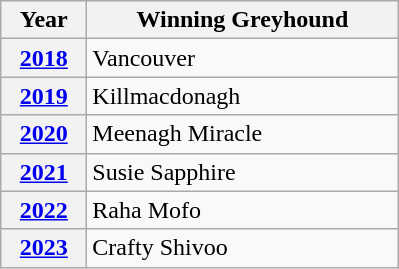<table class="wikitable">
<tr>
<th width=50>Year</th>
<th width=200>Winning Greyhound</th>
</tr>
<tr>
<th><a href='#'>2018</a></th>
<td>Vancouver</td>
</tr>
<tr>
<th><a href='#'>2019</a></th>
<td>Killmacdonagh</td>
</tr>
<tr>
<th><a href='#'>2020</a></th>
<td>Meenagh Miracle</td>
</tr>
<tr>
<th><a href='#'>2021</a></th>
<td>Susie Sapphire</td>
</tr>
<tr>
<th><a href='#'>2022</a></th>
<td>Raha Mofo</td>
</tr>
<tr>
<th><a href='#'>2023</a></th>
<td>Crafty Shivoo</td>
</tr>
</table>
